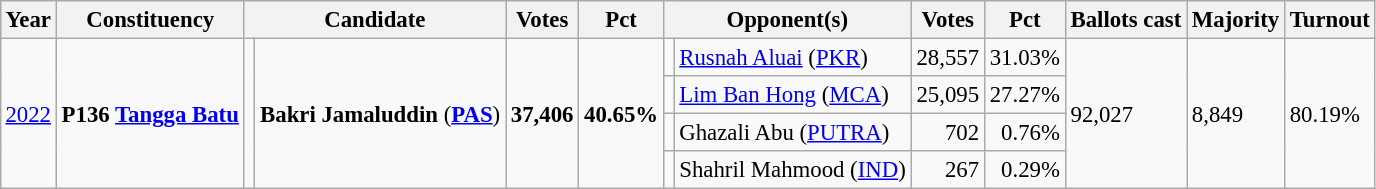<table class="wikitable" style="margin:0.5em ; font-size:95%">
<tr>
<th>Year</th>
<th>Constituency</th>
<th colspan=2>Candidate</th>
<th>Votes</th>
<th>Pct</th>
<th colspan=2>Opponent(s)</th>
<th>Votes</th>
<th>Pct</th>
<th>Ballots cast</th>
<th>Majority</th>
<th>Turnout</th>
</tr>
<tr>
<td rowspan="4"><a href='#'>2022</a></td>
<td rowspan="4"><strong>P136 <a href='#'>Tangga Batu</a></strong></td>
<td rowspan="4" bgcolor=></td>
<td rowspan="4"><strong>Bakri Jamaluddin</strong> (<a href='#'><strong>PAS</strong></a>)</td>
<td rowspan="4" align=right><strong>37,406</strong></td>
<td rowspan="4" align="right"><strong>40.65%</strong></td>
<td></td>
<td><a href='#'>Rusnah Aluai</a> (<a href='#'>PKR</a>)</td>
<td align="right">28,557</td>
<td>31.03%</td>
<td rowspan="4">92,027</td>
<td rowspan="4">8,849</td>
<td rowspan="4">80.19%</td>
</tr>
<tr>
<td></td>
<td><a href='#'>Lim Ban Hong</a> (<a href='#'>MCA</a>)</td>
<td align="right">25,095</td>
<td>27.27%</td>
</tr>
<tr>
<td bgcolor=></td>
<td>Ghazali Abu (<a href='#'>PUTRA</a>)</td>
<td align=right>702</td>
<td align="right">0.76%</td>
</tr>
<tr>
<td></td>
<td>Shahril Mahmood (<a href='#'>IND</a>)</td>
<td align=right>267</td>
<td align="right">0.29%</td>
</tr>
</table>
